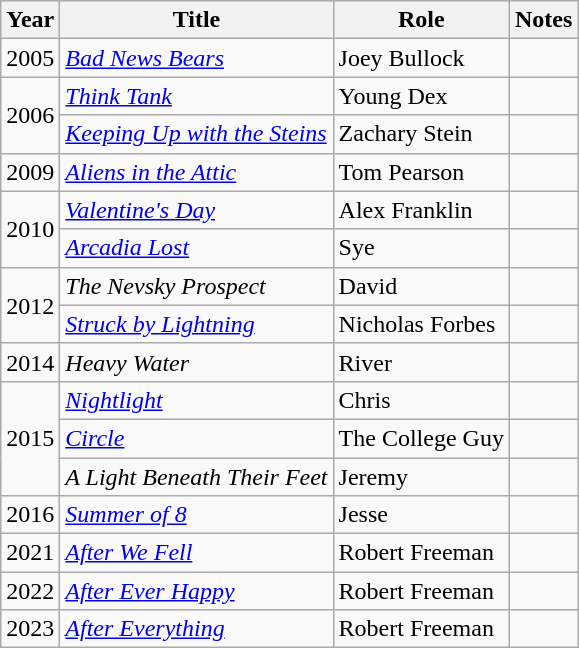<table class="wikitable sortable">
<tr>
<th>Year</th>
<th>Title</th>
<th>Role</th>
<th class="unsortable">Notes</th>
</tr>
<tr>
<td>2005</td>
<td><em><a href='#'>Bad News Bears</a></em></td>
<td>Joey Bullock</td>
<td></td>
</tr>
<tr>
<td rowspan="2">2006</td>
<td><em><a href='#'>Think Tank</a></em></td>
<td>Young Dex</td>
<td></td>
</tr>
<tr>
<td><em><a href='#'>Keeping Up with the Steins</a></em></td>
<td>Zachary Stein</td>
<td></td>
</tr>
<tr>
<td>2009</td>
<td><em><a href='#'>Aliens in the Attic</a></em></td>
<td>Tom Pearson</td>
<td></td>
</tr>
<tr>
<td rowspan="2">2010</td>
<td><em><a href='#'>Valentine's Day</a></em></td>
<td>Alex Franklin</td>
<td></td>
</tr>
<tr>
<td><em><a href='#'>Arcadia Lost</a></em></td>
<td>Sye</td>
<td></td>
</tr>
<tr>
<td rowspan="2">2012</td>
<td><em>The Nevsky Prospect</em></td>
<td>David</td>
<td></td>
</tr>
<tr>
<td><em><a href='#'>Struck by Lightning</a></em></td>
<td>Nicholas Forbes</td>
<td></td>
</tr>
<tr>
<td>2014</td>
<td><em>Heavy Water</em></td>
<td>River</td>
<td></td>
</tr>
<tr>
<td rowspan="3">2015</td>
<td><em><a href='#'>Nightlight</a></em></td>
<td>Chris</td>
<td></td>
</tr>
<tr>
<td><em><a href='#'>Circle</a></em></td>
<td>The College Guy</td>
<td></td>
</tr>
<tr>
<td><em>A Light Beneath Their Feet</em></td>
<td>Jeremy</td>
<td></td>
</tr>
<tr>
<td>2016</td>
<td><em><a href='#'>Summer of 8</a></em></td>
<td>Jesse</td>
<td></td>
</tr>
<tr>
<td>2021</td>
<td><em><a href='#'>After We Fell</a></em></td>
<td>Robert Freeman</td>
<td></td>
</tr>
<tr>
<td>2022</td>
<td><em><a href='#'>After Ever Happy</a></em></td>
<td>Robert Freeman</td>
<td></td>
</tr>
<tr>
<td>2023</td>
<td><em><a href='#'>After Everything</a></em></td>
<td>Robert Freeman</td>
<td></td>
</tr>
</table>
